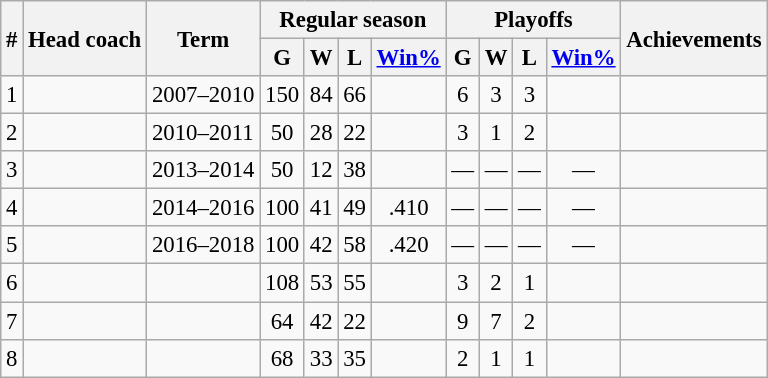<table class="wikitable sortable" style="font-size:95%; text-align:center">
<tr>
<th scope="col" rowspan="2">#</th>
<th scope="col" rowspan="2">Head coach</th>
<th scope="col" rowspan="2">Term</th>
<th scope="col" colspan="4">Regular season</th>
<th scope="col" colspan="4">Playoffs</th>
<th scope="col" rowspan="2">Achievements</th>
</tr>
<tr>
<th>G</th>
<th>W</th>
<th>L</th>
<th><a href='#'>Win%</a></th>
<th>G</th>
<th>W</th>
<th>L</th>
<th><a href='#'>Win%</a></th>
</tr>
<tr>
<td align=left>1</td>
<td align=left></td>
<td align=left>2007–2010</td>
<td>150</td>
<td>84</td>
<td>66</td>
<td></td>
<td>6</td>
<td>3</td>
<td>3</td>
<td></td>
<td align=left></td>
</tr>
<tr>
<td align=left>2</td>
<td align=left></td>
<td align=left>2010–2011</td>
<td>50</td>
<td>28</td>
<td>22</td>
<td></td>
<td>3</td>
<td>1</td>
<td>2</td>
<td></td>
<td align=left></td>
</tr>
<tr>
<td align=left>3</td>
<td align=left></td>
<td align=left>2013–2014</td>
<td>50</td>
<td>12</td>
<td>38</td>
<td></td>
<td>—</td>
<td>—</td>
<td>—</td>
<td>—</td>
<td align=left></td>
</tr>
<tr>
<td align=left>4</td>
<td align=left></td>
<td align=left>2014–2016</td>
<td>100</td>
<td>41</td>
<td>49</td>
<td>.410</td>
<td>—</td>
<td>—</td>
<td>—</td>
<td>—</td>
<td align="left"></td>
</tr>
<tr>
<td align=left>5</td>
<td align=left></td>
<td align=left>2016–2018</td>
<td>100</td>
<td>42</td>
<td>58</td>
<td>.420</td>
<td>—</td>
<td>—</td>
<td>—</td>
<td>—</td>
<td align=left></td>
</tr>
<tr>
<td align=left>6</td>
<td align=left></td>
<td align=left></td>
<td>108</td>
<td>53</td>
<td>55</td>
<td></td>
<td>3</td>
<td>2</td>
<td>1</td>
<td></td>
<td align=left></td>
</tr>
<tr>
<td align=left>7</td>
<td align=left></td>
<td align=left></td>
<td>64</td>
<td>42</td>
<td>22</td>
<td></td>
<td>9</td>
<td>7</td>
<td>2</td>
<td></td>
<td align=left></td>
</tr>
<tr>
<td align=left>8</td>
<td align=left></td>
<td align=left></td>
<td>68</td>
<td>33</td>
<td>35</td>
<td></td>
<td>2</td>
<td>1</td>
<td>1</td>
<td></td>
<td align=left></td>
</tr>
</table>
